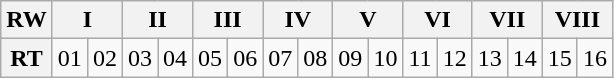<table class="wikitable">
<tr>
<th colspan="1">RW</th>
<th colspan="2">I</th>
<th colspan="2">II</th>
<th colspan="2">III</th>
<th colspan="2">IV</th>
<th colspan="2">V</th>
<th colspan="2">VI</th>
<th colspan="2">VII</th>
<th colspan="2">VIII</th>
</tr>
<tr>
<th>RT</th>
<td>01</td>
<td>02</td>
<td>03</td>
<td>04</td>
<td>05</td>
<td>06</td>
<td>07</td>
<td>08</td>
<td>09</td>
<td>10</td>
<td>11</td>
<td>12</td>
<td>13</td>
<td>14</td>
<td>15</td>
<td>16</td>
</tr>
</table>
